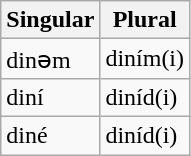<table class="wikitable">
<tr>
<th>Singular</th>
<th>Plural</th>
</tr>
<tr>
<td>dinəm</td>
<td>diním(i)</td>
</tr>
<tr>
<td>diní</td>
<td>diníd(i)</td>
</tr>
<tr>
<td>diné</td>
<td>diníd(i)</td>
</tr>
</table>
